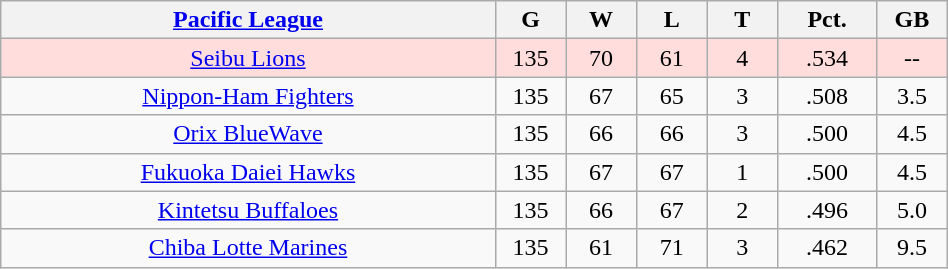<table class="wikitable"  style="width:50%; text-align:center;">
<tr>
<th style="width:35%;"><a href='#'>Pacific League</a></th>
<th style="width:5%;">G</th>
<th style="width:5%;">W</th>
<th style="width:5%;">L</th>
<th style="width:5%;">T</th>
<th style="width:7%;">Pct.</th>
<th style="width:5%;">GB</th>
</tr>
<tr style="background:#fdd;">
<td><a href='#'>Seibu Lions</a></td>
<td>135</td>
<td>70</td>
<td>61</td>
<td>4</td>
<td>.534</td>
<td>--</td>
</tr>
<tr align=center>
<td><a href='#'>Nippon-Ham Fighters</a></td>
<td>135</td>
<td>67</td>
<td>65</td>
<td>3</td>
<td>.508</td>
<td>3.5</td>
</tr>
<tr align=center>
<td><a href='#'>Orix BlueWave</a></td>
<td>135</td>
<td>66</td>
<td>66</td>
<td>3</td>
<td>.500</td>
<td>4.5</td>
</tr>
<tr align=center>
<td><a href='#'>Fukuoka Daiei Hawks</a></td>
<td>135</td>
<td>67</td>
<td>67</td>
<td>1</td>
<td>.500</td>
<td>4.5</td>
</tr>
<tr align=center>
<td><a href='#'>Kintetsu Buffaloes</a></td>
<td>135</td>
<td>66</td>
<td>67</td>
<td>2</td>
<td>.496</td>
<td>5.0</td>
</tr>
<tr align=center>
<td><a href='#'>Chiba Lotte Marines</a></td>
<td>135</td>
<td>61</td>
<td>71</td>
<td>3</td>
<td>.462</td>
<td>9.5</td>
</tr>
</table>
